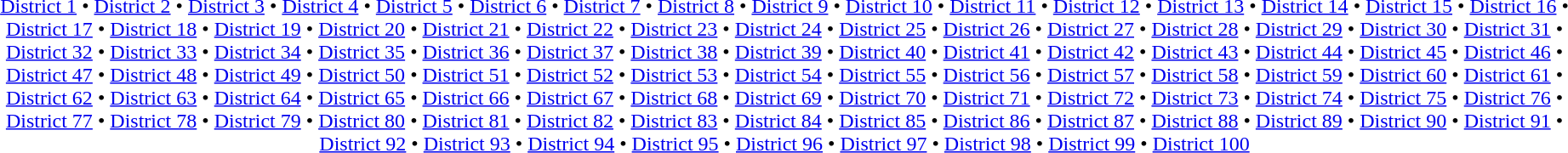<table class="toc" summary="Contents" id="toc">
<tr>
<td align="center"><a href='#'>District 1</a> • <a href='#'>District 2</a> • <a href='#'>District 3</a> • <a href='#'>District 4</a> • <a href='#'>District 5</a> • <a href='#'>District 6</a> • <a href='#'>District 7</a> • <a href='#'>District 8</a> • <a href='#'>District 9</a> • <a href='#'>District 10</a> • <a href='#'>District 11</a> • <a href='#'>District 12</a> • <a href='#'>District 13</a> • <a href='#'>District 14</a> • <a href='#'>District 15</a> • <a href='#'>District 16</a> • <a href='#'>District 17</a> • <a href='#'>District 18</a> • <a href='#'>District 19</a> • <a href='#'>District 20</a> • <a href='#'>District 21</a> • <a href='#'>District 22</a> • <a href='#'>District 23</a> • <a href='#'>District 24</a> • <a href='#'>District 25</a> • <a href='#'>District 26</a> • <a href='#'>District 27</a> • <a href='#'>District 28</a> • <a href='#'>District 29</a> • <a href='#'>District 30</a> • <a href='#'>District 31</a> • <a href='#'>District 32</a> • <a href='#'>District 33</a> • <a href='#'>District 34</a> • <a href='#'>District 35</a> • <a href='#'>District 36</a> • <a href='#'>District 37</a> • <a href='#'>District 38</a> • <a href='#'>District 39</a> • <a href='#'>District 40</a> • <a href='#'>District 41</a> • <a href='#'>District 42</a> • <a href='#'>District 43</a> • <a href='#'>District 44</a> • <a href='#'>District 45</a> • <a href='#'>District 46</a> • <a href='#'>District 47</a> • <a href='#'>District 48</a> • <a href='#'>District 49</a> • <a href='#'>District 50</a> • <a href='#'>District 51</a> • <a href='#'>District 52</a> • <a href='#'>District 53</a> • <a href='#'>District 54</a> • <a href='#'>District 55</a> • <a href='#'>District 56</a> • <a href='#'>District 57</a> • <a href='#'>District 58</a> • <a href='#'>District 59</a> • <a href='#'>District 60</a> • <a href='#'>District 61</a> • <a href='#'>District 62</a> • <a href='#'>District 63</a> • <a href='#'>District 64</a> • <a href='#'>District 65</a> • <a href='#'>District 66</a> • <a href='#'>District 67</a> • <a href='#'>District 68</a> • <a href='#'>District 69</a> • <a href='#'>District 70</a> • <a href='#'>District 71</a> • <a href='#'>District 72</a> • <a href='#'>District 73</a> • <a href='#'>District 74</a> • <a href='#'>District 75</a> • <a href='#'>District 76</a> • <a href='#'>District 77</a> • <a href='#'>District 78</a> • <a href='#'>District 79</a> • <a href='#'>District 80</a> • <a href='#'>District 81</a> • <a href='#'>District 82</a> • <a href='#'>District 83</a> • <a href='#'>District 84</a> • <a href='#'>District 85</a> • <a href='#'>District 86</a> • <a href='#'>District 87</a> • <a href='#'>District 88</a> • <a href='#'>District 89</a> • <a href='#'>District 90</a> • <a href='#'>District 91</a> • <a href='#'>District 92</a> • <a href='#'>District 93</a> • <a href='#'>District 94</a> • <a href='#'>District 95</a> • <a href='#'>District 96</a> • <a href='#'>District 97</a> • <a href='#'>District 98</a> • <a href='#'>District 99</a> • <a href='#'>District 100</a> </td>
</tr>
</table>
